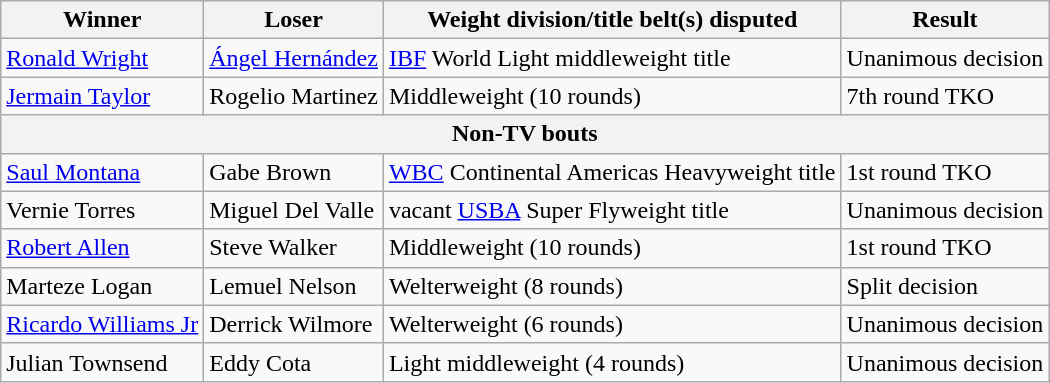<table class=wikitable>
<tr>
<th>Winner</th>
<th>Loser</th>
<th>Weight division/title belt(s) disputed</th>
<th>Result</th>
</tr>
<tr>
<td> <a href='#'>Ronald Wright</a></td>
<td> <a href='#'>Ángel Hernández</a></td>
<td><a href='#'>IBF</a> World Light middleweight title</td>
<td>Unanimous decision</td>
</tr>
<tr>
<td> <a href='#'>Jermain Taylor</a></td>
<td> Rogelio Martinez</td>
<td>Middleweight (10 rounds)</td>
<td>7th round TKO</td>
</tr>
<tr>
<th colspan=4>Non-TV bouts</th>
</tr>
<tr>
<td> <a href='#'>Saul Montana</a></td>
<td> Gabe Brown</td>
<td><a href='#'>WBC</a> Continental Americas Heavyweight title</td>
<td>1st round TKO</td>
</tr>
<tr>
<td> Vernie Torres</td>
<td> Miguel Del Valle</td>
<td>vacant <a href='#'>USBA</a> Super Flyweight title</td>
<td>Unanimous decision</td>
</tr>
<tr>
<td> <a href='#'>Robert Allen</a></td>
<td> Steve Walker</td>
<td>Middleweight (10 rounds)</td>
<td>1st round TKO</td>
</tr>
<tr>
<td> Marteze Logan</td>
<td> Lemuel Nelson</td>
<td>Welterweight (8 rounds)</td>
<td>Split decision</td>
</tr>
<tr>
<td> <a href='#'>Ricardo Williams Jr</a></td>
<td> Derrick Wilmore</td>
<td>Welterweight (6 rounds)</td>
<td>Unanimous decision</td>
</tr>
<tr>
<td> Julian Townsend</td>
<td> Eddy Cota</td>
<td>Light middleweight (4 rounds)</td>
<td>Unanimous decision</td>
</tr>
</table>
